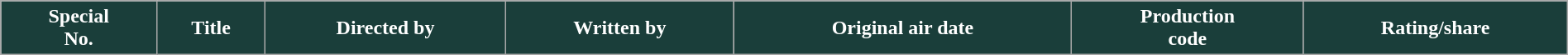<table class="wikitable plainrowheaders" style="width:100%; margin:auto; background:#FFFFFF;">
<tr>
<th style="background-color: #1A3E3A; color:#fff; text-align: center;">Special<br>No.</th>
<th style="background-color: #1A3E3A; color:#fff; text-align: center;">Title</th>
<th style="background-color: #1A3E3A; color:#fff; text-align: center;">Directed by</th>
<th style="background-color: #1A3E3A; color:#fff; text-align: center;">Written by</th>
<th style="background-color: #1A3E3A; color:#fff; text-align: center;">Original air date</th>
<th style="background-color: #1A3E3A; color:#fff; text-align: center;">Production<br>code</th>
<th style="background-color: #1A3E3A; color:#fff; text-align: center;">Rating/share<br>
</th>
</tr>
</table>
